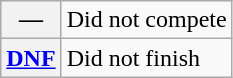<table class="wikitable">
<tr>
<th scope="row">—</th>
<td>Did not compete</td>
</tr>
<tr>
<th scope="row"><a href='#'>DNF</a></th>
<td>Did not finish</td>
</tr>
</table>
